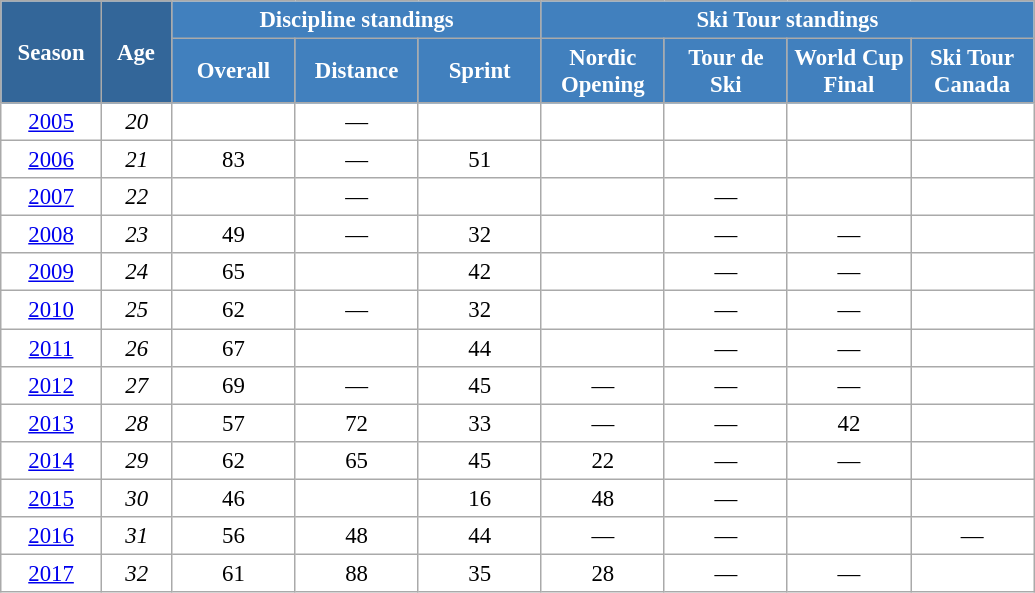<table class="wikitable" style="font-size:95%; text-align:center; border:grey solid 1px; border-collapse:collapse; background:#ffffff;">
<tr>
<th style="background-color:#369; color:white; width:60px;" rowspan="2"> Season </th>
<th style="background-color:#369; color:white; width:40px;" rowspan="2"> Age </th>
<th style="background-color:#4180be; color:white;" colspan="3">Discipline standings</th>
<th style="background-color:#4180be; color:white;" colspan="4">Ski Tour standings</th>
</tr>
<tr>
<th style="background-color:#4180be; color:white; width:75px;">Overall</th>
<th style="background-color:#4180be; color:white; width:75px;">Distance</th>
<th style="background-color:#4180be; color:white; width:75px;">Sprint</th>
<th style="background-color:#4180be; color:white; width:75px;">Nordic<br>Opening</th>
<th style="background-color:#4180be; color:white; width:75px;">Tour de<br>Ski</th>
<th style="background-color:#4180be; color:white; width:75px;">World Cup<br>Final</th>
<th style="background-color:#4180be; color:white; width:75px;">Ski Tour<br>Canada</th>
</tr>
<tr>
<td><a href='#'>2005</a></td>
<td><em>20</em></td>
<td></td>
<td>—</td>
<td></td>
<td></td>
<td></td>
<td></td>
<td></td>
</tr>
<tr>
<td><a href='#'>2006</a></td>
<td><em>21</em></td>
<td>83</td>
<td>—</td>
<td>51</td>
<td></td>
<td></td>
<td></td>
<td></td>
</tr>
<tr>
<td><a href='#'>2007</a></td>
<td><em>22</em></td>
<td></td>
<td>—</td>
<td></td>
<td></td>
<td>—</td>
<td></td>
<td></td>
</tr>
<tr>
<td><a href='#'>2008</a></td>
<td><em>23</em></td>
<td>49</td>
<td>—</td>
<td>32</td>
<td></td>
<td>—</td>
<td>—</td>
<td></td>
</tr>
<tr>
<td><a href='#'>2009</a></td>
<td><em>24</em></td>
<td>65</td>
<td></td>
<td>42</td>
<td></td>
<td>—</td>
<td>—</td>
<td></td>
</tr>
<tr>
<td><a href='#'>2010</a></td>
<td><em>25</em></td>
<td>62</td>
<td>—</td>
<td>32</td>
<td></td>
<td>—</td>
<td>—</td>
<td></td>
</tr>
<tr>
<td><a href='#'>2011</a></td>
<td><em>26</em></td>
<td>67</td>
<td></td>
<td>44</td>
<td></td>
<td>—</td>
<td>—</td>
<td></td>
</tr>
<tr>
<td><a href='#'>2012</a></td>
<td><em>27</em></td>
<td>69</td>
<td>—</td>
<td>45</td>
<td>—</td>
<td>—</td>
<td>—</td>
<td></td>
</tr>
<tr>
<td><a href='#'>2013</a></td>
<td><em>28</em></td>
<td>57</td>
<td>72</td>
<td>33</td>
<td>—</td>
<td>—</td>
<td>42</td>
<td></td>
</tr>
<tr>
<td><a href='#'>2014</a></td>
<td><em>29</em></td>
<td>62</td>
<td>65</td>
<td>45</td>
<td>22</td>
<td>—</td>
<td>—</td>
<td></td>
</tr>
<tr>
<td><a href='#'>2015</a></td>
<td><em>30</em></td>
<td>46</td>
<td></td>
<td>16</td>
<td>48</td>
<td>—</td>
<td></td>
<td></td>
</tr>
<tr>
<td><a href='#'>2016</a></td>
<td><em>31</em></td>
<td>56</td>
<td>48</td>
<td>44</td>
<td>—</td>
<td>—</td>
<td></td>
<td>—</td>
</tr>
<tr>
<td><a href='#'>2017</a></td>
<td><em>32</em></td>
<td>61</td>
<td>88</td>
<td>35</td>
<td>28</td>
<td>—</td>
<td>—</td>
<td></td>
</tr>
</table>
